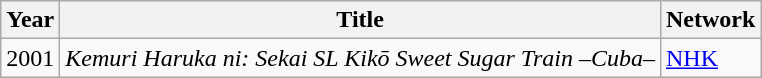<table class="wikitable">
<tr>
<th>Year</th>
<th>Title</th>
<th>Network</th>
</tr>
<tr>
<td>2001</td>
<td><em>Kemuri Haruka ni: Sekai SL Kikō Sweet Sugar Train –Cuba–</em></td>
<td><a href='#'>NHK</a></td>
</tr>
</table>
